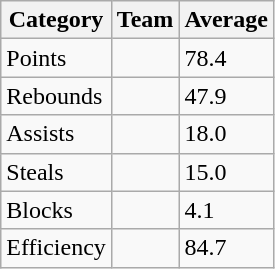<table class=wikitable>
<tr>
<th>Category</th>
<th>Team</th>
<th>Average</th>
</tr>
<tr>
<td>Points</td>
<td></td>
<td>78.4</td>
</tr>
<tr>
<td>Rebounds</td>
<td></td>
<td>47.9</td>
</tr>
<tr>
<td>Assists</td>
<td></td>
<td>18.0</td>
</tr>
<tr>
<td>Steals</td>
<td></td>
<td>15.0</td>
</tr>
<tr>
<td>Blocks</td>
<td></td>
<td>4.1</td>
</tr>
<tr>
<td>Efficiency</td>
<td></td>
<td>84.7</td>
</tr>
</table>
